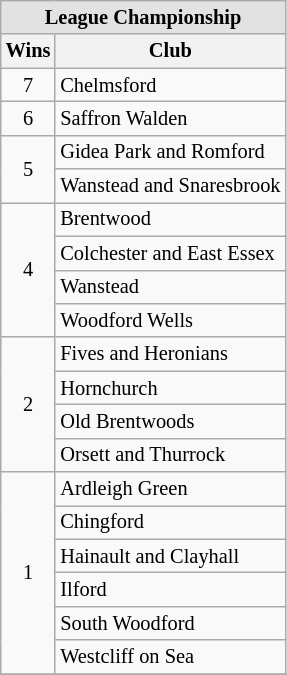<table class=wikitable style="font-size:85%">
<tr>
<td bgcolor="#e2e2e2" colspan=2 style="text-align: center;"><strong>League Championship</strong></td>
</tr>
<tr>
<th>Wins</th>
<th>Club</th>
</tr>
<tr>
<td rowspan=1 style="text-align: center;">7</td>
<td>Chelmsford</td>
</tr>
<tr>
<td rowspan=1 style="text-align: center;">6</td>
<td>Saffron Walden</td>
</tr>
<tr>
<td rowspan=2 style="text-align: center;">5</td>
<td>Gidea Park and Romford</td>
</tr>
<tr>
<td>Wanstead and Snaresbrook</td>
</tr>
<tr>
<td rowspan=4 style="text-align: center;">4</td>
<td>Brentwood</td>
</tr>
<tr>
<td>Colchester and East Essex </td>
</tr>
<tr>
<td>Wanstead</td>
</tr>
<tr>
<td>Woodford Wells</td>
</tr>
<tr>
<td rowspan=4 style="text-align: center;">2</td>
<td>Fives and Heronians</td>
</tr>
<tr>
<td>Hornchurch</td>
</tr>
<tr>
<td>Old Brentwoods</td>
</tr>
<tr>
<td>Orsett and Thurrock</td>
</tr>
<tr>
<td rowspan=6 style="text-align: center;">1</td>
<td>Ardleigh Green</td>
</tr>
<tr>
<td>Chingford</td>
</tr>
<tr>
<td>Hainault and Clayhall</td>
</tr>
<tr>
<td>Ilford</td>
</tr>
<tr>
<td>South Woodford</td>
</tr>
<tr>
<td>Westcliff on Sea </td>
</tr>
<tr>
</tr>
</table>
